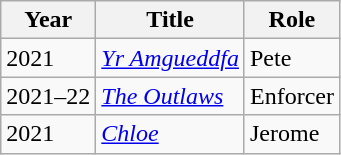<table class="wikitable sortable">
<tr>
<th>Year</th>
<th>Title</th>
<th>Role</th>
</tr>
<tr>
<td>2021</td>
<td><em><a href='#'>Yr Amgueddfa</a></em></td>
<td>Pete</td>
</tr>
<tr>
<td>2021–22</td>
<td><em><a href='#'>The Outlaws</a></em></td>
<td>Enforcer</td>
</tr>
<tr>
<td>2021</td>
<td><em><a href='#'>Chloe</a></em></td>
<td>Jerome</td>
</tr>
</table>
